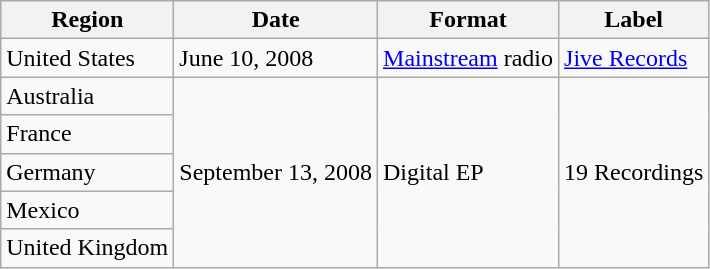<table class="wikitable">
<tr>
<th>Region</th>
<th>Date</th>
<th>Format</th>
<th>Label</th>
</tr>
<tr>
<td>United States</td>
<td>June 10, 2008</td>
<td><a href='#'>Mainstream</a> radio</td>
<td><a href='#'>Jive Records</a></td>
</tr>
<tr>
<td>Australia</td>
<td rowspan=5>September 13, 2008</td>
<td rowspan=5>Digital EP</td>
<td rowspan=5>19 Recordings</td>
</tr>
<tr>
<td>France</td>
</tr>
<tr>
<td>Germany</td>
</tr>
<tr>
<td>Mexico</td>
</tr>
<tr>
<td>United Kingdom</td>
</tr>
</table>
